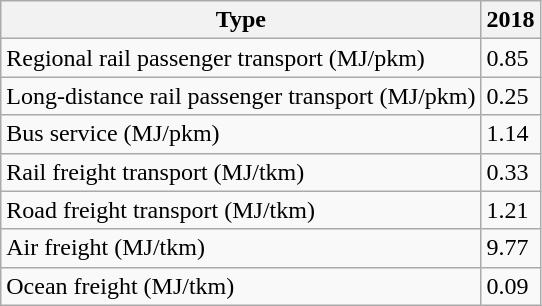<table class="wikitable sortable">
<tr>
<th>Type</th>
<th>2018</th>
</tr>
<tr>
<td>Regional rail passenger transport (MJ/pkm)</td>
<td>0.85</td>
</tr>
<tr>
<td>Long-distance rail passenger transport (MJ/pkm)</td>
<td>0.25</td>
</tr>
<tr>
<td>Bus service (MJ/pkm)</td>
<td>1.14</td>
</tr>
<tr>
<td>Rail freight transport (MJ/tkm)</td>
<td>0.33</td>
</tr>
<tr>
<td>Road freight transport (MJ/tkm)</td>
<td>1.21</td>
</tr>
<tr>
<td>Air freight (MJ/tkm)</td>
<td>9.77</td>
</tr>
<tr>
<td>Ocean freight (MJ/tkm)</td>
<td>0.09</td>
</tr>
</table>
